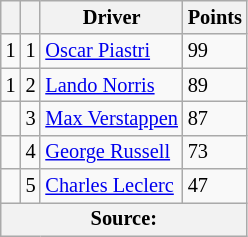<table class="wikitable" style="font-size: 85%;">
<tr>
<th scope="col"></th>
<th scope="col"></th>
<th scope="col">Driver</th>
<th scope="col">Points</th>
</tr>
<tr>
<td align="left"> 1</td>
<td align="center">1</td>
<td> <a href='#'>Oscar Piastri</a></td>
<td align="left">99</td>
</tr>
<tr>
<td align="left"> 1</td>
<td align="center">2</td>
<td> <a href='#'>Lando Norris</a></td>
<td align="left">89</td>
</tr>
<tr>
<td align="left"></td>
<td align="center">3</td>
<td> <a href='#'>Max Verstappen</a></td>
<td align="left">87</td>
</tr>
<tr>
<td align="left"></td>
<td align="center">4</td>
<td> <a href='#'>George Russell</a></td>
<td align="left">73</td>
</tr>
<tr>
<td align="left"></td>
<td align="center">5</td>
<td> <a href='#'>Charles Leclerc</a></td>
<td align="left">47</td>
</tr>
<tr>
<th colspan=4>Source:</th>
</tr>
</table>
